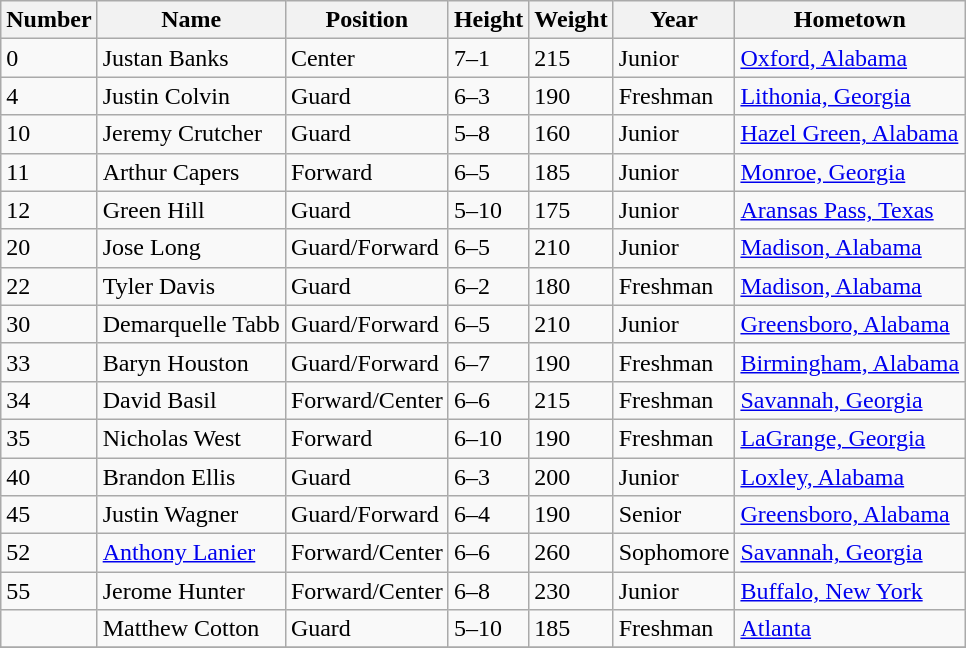<table class="wikitable">
<tr>
<th>Number</th>
<th>Name</th>
<th>Position</th>
<th>Height</th>
<th>Weight</th>
<th>Year</th>
<th>Hometown</th>
</tr>
<tr>
<td>0</td>
<td>Justan Banks</td>
<td>Center</td>
<td>7–1</td>
<td>215</td>
<td>Junior</td>
<td><a href='#'>Oxford, Alabama</a></td>
</tr>
<tr>
<td>4</td>
<td>Justin Colvin</td>
<td>Guard</td>
<td>6–3</td>
<td>190</td>
<td>Freshman</td>
<td><a href='#'>Lithonia, Georgia</a></td>
</tr>
<tr>
<td>10</td>
<td>Jeremy Crutcher</td>
<td>Guard</td>
<td>5–8</td>
<td>160</td>
<td>Junior</td>
<td><a href='#'>Hazel Green, Alabama</a></td>
</tr>
<tr>
<td>11</td>
<td>Arthur Capers</td>
<td>Forward</td>
<td>6–5</td>
<td>185</td>
<td>Junior</td>
<td><a href='#'>Monroe, Georgia</a></td>
</tr>
<tr>
<td>12</td>
<td>Green Hill</td>
<td>Guard</td>
<td>5–10</td>
<td>175</td>
<td>Junior</td>
<td><a href='#'>Aransas Pass, Texas</a></td>
</tr>
<tr>
<td>20</td>
<td>Jose Long</td>
<td>Guard/Forward</td>
<td>6–5</td>
<td>210</td>
<td>Junior</td>
<td><a href='#'>Madison, Alabama</a></td>
</tr>
<tr>
<td>22</td>
<td>Tyler Davis</td>
<td>Guard</td>
<td>6–2</td>
<td>180</td>
<td>Freshman</td>
<td><a href='#'>Madison, Alabama</a></td>
</tr>
<tr>
<td>30</td>
<td>Demarquelle Tabb</td>
<td>Guard/Forward</td>
<td>6–5</td>
<td>210</td>
<td>Junior</td>
<td><a href='#'>Greensboro, Alabama</a></td>
</tr>
<tr>
<td>33</td>
<td>Baryn Houston</td>
<td>Guard/Forward</td>
<td>6–7</td>
<td>190</td>
<td>Freshman</td>
<td><a href='#'>Birmingham, Alabama</a></td>
</tr>
<tr>
<td>34</td>
<td>David Basil</td>
<td>Forward/Center</td>
<td>6–6</td>
<td>215</td>
<td>Freshman</td>
<td><a href='#'>Savannah, Georgia</a></td>
</tr>
<tr>
<td>35</td>
<td>Nicholas West</td>
<td>Forward</td>
<td>6–10</td>
<td>190</td>
<td>Freshman</td>
<td><a href='#'>LaGrange, Georgia</a></td>
</tr>
<tr>
<td>40</td>
<td>Brandon Ellis</td>
<td>Guard</td>
<td>6–3</td>
<td>200</td>
<td>Junior</td>
<td><a href='#'>Loxley, Alabama</a></td>
</tr>
<tr>
<td>45</td>
<td>Justin Wagner</td>
<td>Guard/Forward</td>
<td>6–4</td>
<td>190</td>
<td>Senior</td>
<td><a href='#'>Greensboro, Alabama</a></td>
</tr>
<tr>
<td>52</td>
<td><a href='#'>Anthony Lanier</a></td>
<td>Forward/Center</td>
<td>6–6</td>
<td>260</td>
<td>Sophomore</td>
<td><a href='#'>Savannah, Georgia</a></td>
</tr>
<tr>
<td>55</td>
<td>Jerome Hunter</td>
<td>Forward/Center</td>
<td>6–8</td>
<td>230</td>
<td>Junior</td>
<td><a href='#'>Buffalo, New York</a></td>
</tr>
<tr>
<td></td>
<td>Matthew Cotton</td>
<td>Guard</td>
<td>5–10</td>
<td>185</td>
<td>Freshman</td>
<td><a href='#'>Atlanta</a></td>
</tr>
<tr>
</tr>
</table>
